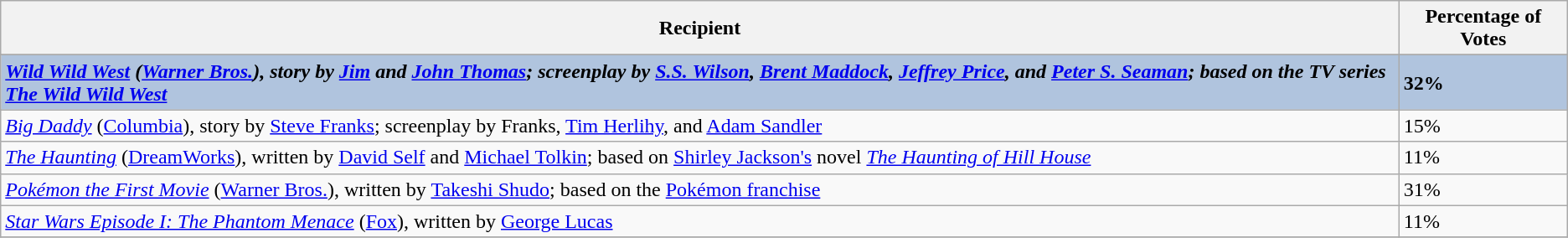<table class="wikitable sortable plainrowheaders" align="centre">
<tr>
<th>Recipient</th>
<th>Percentage of Votes</th>
</tr>
<tr>
</tr>
<tr style="background:#B0C4DE;">
<td><strong><em><a href='#'>Wild Wild West</a><em> (<a href='#'>Warner Bros.</a>), story by <a href='#'>Jim</a> and <a href='#'>John Thomas</a>; screenplay by <a href='#'>S.S. Wilson</a>, <a href='#'>Brent Maddock</a>, <a href='#'>Jeffrey Price</a>, and <a href='#'>Peter S. Seaman</a>; based on the TV series </em><a href='#'>The Wild Wild West</a></em></strong></td>
<td><strong>32%</strong></td>
</tr>
<tr>
<td><em><a href='#'>Big Daddy</a></em> (<a href='#'>Columbia</a>), story by <a href='#'>Steve Franks</a>; screenplay by Franks, <a href='#'>Tim Herlihy</a>, and <a href='#'>Adam Sandler</a></td>
<td>15%</td>
</tr>
<tr>
<td><em><a href='#'>The Haunting</a></em> (<a href='#'>DreamWorks</a>), written by <a href='#'>David Self</a> and <a href='#'>Michael Tolkin</a>; based on <a href='#'>Shirley Jackson's</a> novel <em><a href='#'>The Haunting of Hill House</a></em></td>
<td>11%</td>
</tr>
<tr>
<td><em><a href='#'>Pokémon the First Movie</a></em> (<a href='#'>Warner Bros.</a>), written by <a href='#'>Takeshi Shudo</a>; based on the <a href='#'>Pokémon franchise</a></td>
<td>31%</td>
</tr>
<tr>
<td><em><a href='#'>Star Wars Episode I: The Phantom Menace</a></em> (<a href='#'>Fox</a>), written by <a href='#'>George Lucas</a></td>
<td>11%</td>
</tr>
<tr>
</tr>
</table>
